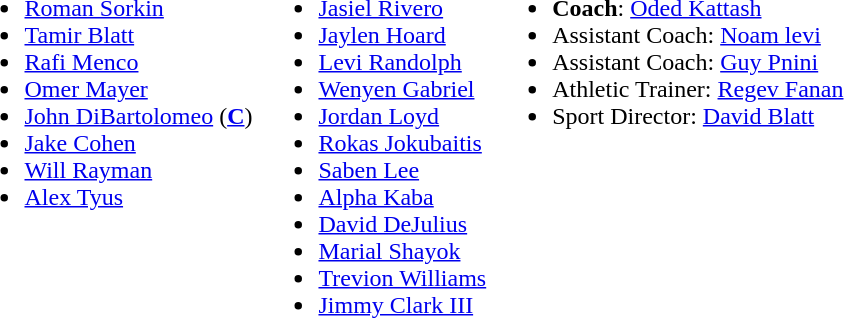<table>
<tr valign="top">
<td><br><ul><li> <a href='#'>Roman Sorkin</a></li><li> <a href='#'>Tamir Blatt</a></li><li> <a href='#'>Rafi Menco</a></li><li> <a href='#'>Omer Mayer</a></li><li> <a href='#'>John DiBartolomeo</a> (<strong><a href='#'>C</a></strong>)</li><li> <a href='#'>Jake Cohen</a></li><li> <a href='#'>Will Rayman</a></li><li> <a href='#'>Alex Tyus</a></li></ul></td>
<td><br><ul><li> <a href='#'>Jasiel Rivero</a></li><li> <a href='#'>Jaylen Hoard</a></li><li> <a href='#'>Levi Randolph</a></li><li> <a href='#'>Wenyen Gabriel</a></li><li> <a href='#'>Jordan Loyd</a></li><li> <a href='#'>Rokas Jokubaitis</a></li><li> <a href='#'>Saben Lee</a></li><li> <a href='#'>Alpha Kaba</a></li><li> <a href='#'>David DeJulius</a></li><li> <a href='#'>Marial Shayok</a></li><li> <a href='#'>Trevion Williams</a></li><li> <a href='#'>Jimmy Clark III</a></li></ul></td>
<td><br><ul><li><strong>Coach</strong>:  <a href='#'>Oded Kattash</a></li><li>Assistant Coach:  <a href='#'>Noam levi</a></li><li>Assistant Coach:  <a href='#'>Guy Pnini</a></li><li>Athletic Trainer:  <a href='#'>Regev Fanan</a></li><li>Sport Director:   <a href='#'>David Blatt</a></li></ul></td>
</tr>
</table>
